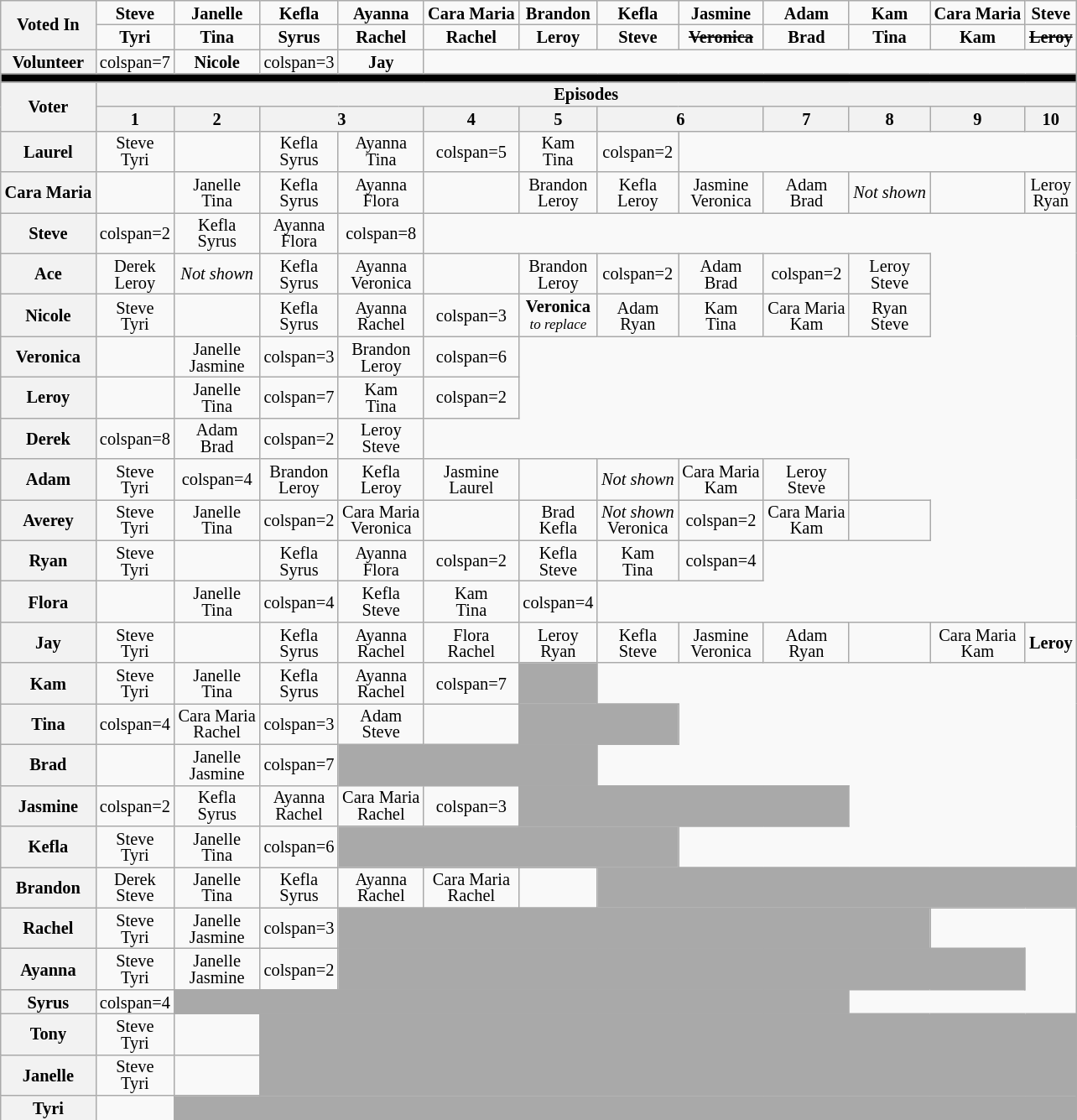<table class="wikitable" style="text-align:center; line-height:13px; font-size:85%;">
<tr>
<th rowspan=2>Voted In</th>
<td><strong>Steve</strong><br></td>
<td><strong>Janelle</strong><br></td>
<td><strong>Kefla</strong><br></td>
<td><strong>Ayanna</strong><br></td>
<td nowrap><strong>Cara Maria</strong><br></td>
<td><strong>Brandon</strong><br></td>
<td><strong>Kefla</strong><br></td>
<td><strong>Jasmine</strong><br></td>
<td><strong>Adam</strong><br></td>
<td><strong>Kam</strong><br></td>
<td nowrap><strong>Cara Maria</strong><br></td>
<td><strong>Steve</strong><br></td>
</tr>
<tr>
<td><strong>Tyri</strong><br></td>
<td><strong>Tina</strong><br></td>
<td><strong>Syrus</strong><br></td>
<td><strong>Rachel</strong><br></td>
<td><strong>Rachel</strong><br></td>
<td><strong>Leroy</strong><br></td>
<td><strong>Steve</strong><br></td>
<td><s><strong>Veronica</strong><br></s></td>
<td><strong>Brad</strong><br></td>
<td><strong>Tina</strong><br></td>
<td><strong>Kam</strong><br></td>
<td><s><strong>Leroy</strong><br></s></td>
</tr>
<tr>
<th>Volunteer</th>
<td>colspan=7 </td>
<td><strong>Nicole</strong></td>
<td>colspan=3 </td>
<td><strong>Jay</strong></td>
</tr>
<tr>
<th colspan="20" style="background:black"></th>
</tr>
<tr>
<th rowspan=2>Voter</th>
<th colspan="17">Episodes</th>
</tr>
<tr>
<th>1</th>
<th>2</th>
<th colspan=2>3</th>
<th>4</th>
<th>5</th>
<th colspan=2>6</th>
<th>7</th>
<th>8</th>
<th>9</th>
<th>10</th>
</tr>
<tr>
<th>Laurel</th>
<td>Steve <br> Tyri</td>
<td></td>
<td>Kefla <br> Syrus</td>
<td>Ayanna <br> Tina</td>
<td>colspan=5 </td>
<td>Kam<br>Tina</td>
<td>colspan=2 </td>
</tr>
<tr>
<th nowrap>Cara Maria</th>
<td></td>
<td>Janelle <br> Tina</td>
<td>Kefla <br> Syrus</td>
<td>Ayanna <br> Flora</td>
<td></td>
<td>Brandon <br> Leroy</td>
<td>Kefla <br> Leroy</td>
<td>Jasmine <br> Veronica</td>
<td>Adam<br>Brad</td>
<td><em>Not shown</em></td>
<td></td>
<td>Leroy<br>Ryan</td>
</tr>
<tr>
<th>Steve</th>
<td>colspan=2 </td>
<td>Kefla <br> Syrus</td>
<td>Ayanna <br> Flora</td>
<td>colspan=8 </td>
</tr>
<tr>
<th>Ace</th>
<td>Derek <br> Leroy</td>
<td nowrap><em>Not shown</em></td>
<td>Kefla <br> Syrus</td>
<td>Ayanna <br> Veronica</td>
<td></td>
<td>Brandon <br> Leroy</td>
<td>colspan=2 </td>
<td>Adam<br>Brad</td>
<td>colspan=2 </td>
<td>Leroy<br>Steve</td>
</tr>
<tr>
<th>Nicole</th>
<td>Steve <br> Tyri</td>
<td></td>
<td>Kefla <br> Syrus</td>
<td>Ayanna <br> Rachel</td>
<td>colspan=3 </td>
<td><strong>Veronica</strong><br><small><em>to replace</em></small></td>
<td>Adam<br>Ryan</td>
<td>Kam<br>Tina</td>
<td>Cara Maria <br> Kam</td>
<td>Ryan<br>Steve</td>
</tr>
<tr>
<th>Veronica</th>
<td></td>
<td>Janelle <br> Jasmine</td>
<td>colspan=3 </td>
<td>Brandon <br> Leroy</td>
<td>colspan=6 </td>
</tr>
<tr>
<th>Leroy</th>
<td></td>
<td>Janelle <br> Tina</td>
<td>colspan=7 </td>
<td>Kam<br>Tina</td>
<td>colspan=2 </td>
</tr>
<tr>
<th>Derek</th>
<td>colspan=8 </td>
<td>Adam<br>Brad</td>
<td>colspan=2 </td>
<td>Leroy<br>Steve</td>
</tr>
<tr>
<th>Adam</th>
<td>Steve <br> Tyri</td>
<td>colspan=4 </td>
<td>Brandon <br> Leroy</td>
<td>Kefla <br> Leroy</td>
<td>Jasmine <br> Laurel</td>
<td></td>
<td><em>Not shown</em></td>
<td>Cara Maria <br> Kam</td>
<td>Leroy<br>Steve</td>
</tr>
<tr>
<th>Averey</th>
<td>Steve <br> Tyri</td>
<td>Janelle <br> Tina</td>
<td>colspan=2 </td>
<td>Cara Maria<br> Veronica</td>
<td></td>
<td>Brad <br> Kefla</td>
<td nowrap><em>Not shown</em> <br> Veronica</td>
<td>colspan=2 </td>
<td>Cara Maria <br> Kam</td>
<td></td>
</tr>
<tr>
<th>Ryan</th>
<td>Steve <br> Tyri</td>
<td></td>
<td>Kefla <br> Syrus</td>
<td>Ayanna <br> Flora</td>
<td>colspan=2 </td>
<td>Kefla <br> Steve</td>
<td>Kam <br> Tina</td>
<td>colspan=4 </td>
</tr>
<tr>
<th>Flora</th>
<td></td>
<td>Janelle <br> Tina</td>
<td>colspan=4 </td>
<td>Kefla <br> Steve</td>
<td>Kam <br> Tina</td>
<td>colspan=4 </td>
</tr>
<tr>
<th>Jay</th>
<td>Steve <br> Tyri</td>
<td></td>
<td>Kefla <br> Syrus</td>
<td>Ayanna <br> Rachel</td>
<td>Flora<br> Rachel</td>
<td>Leroy <br> Ryan</td>
<td>Kefla <br> Steve</td>
<td>Jasmine <br> Veronica</td>
<td>Adam<br>Ryan</td>
<td></td>
<td>Cara Maria <br> Kam</td>
<td><strong>Leroy</strong><br><small></small></td>
</tr>
<tr>
<th>Kam</th>
<td>Steve <br> Tyri</td>
<td>Janelle <br> Tina</td>
<td>Kefla <br> Syrus</td>
<td>Ayanna <br> Rachel</td>
<td>colspan=7 </td>
<td colspan=1 bgcolor="darkgray"></td>
</tr>
<tr>
<th>Tina</th>
<td>colspan=4 </td>
<td>Cara Maria<br> Rachel</td>
<td>colspan=3 </td>
<td>Adam<br>Steve</td>
<td></td>
<td colspan=2 bgcolor="darkgray"></td>
</tr>
<tr>
<th>Brad</th>
<td></td>
<td>Janelle <br> Jasmine</td>
<td>colspan=7 </td>
<td colspan=3 bgcolor="darkgray"></td>
</tr>
<tr>
<th>Jasmine</th>
<td>colspan=2 </td>
<td>Kefla <br> Syrus</td>
<td>Ayanna <br> Rachel</td>
<td>Cara Maria<br> Rachel</td>
<td>colspan=3 </td>
<td colspan=4 bgcolor="darkgray"></td>
</tr>
<tr>
<th>Kefla</th>
<td>Steve <br> Tyri</td>
<td>Janelle <br> Tina</td>
<td>colspan=6 </td>
<td colspan=4 bgcolor="darkgray"></td>
</tr>
<tr>
<th>Brandon</th>
<td>Derek <br> Steve</td>
<td>Janelle <br> Tina</td>
<td>Kefla <br> Syrus</td>
<td>Ayanna <br> Rachel</td>
<td>Cara Maria<br> Rachel</td>
<td></td>
<td colspan=6 bgcolor="darkgray"></td>
</tr>
<tr>
<th>Rachel</th>
<td>Steve <br> Tyri</td>
<td>Janelle <br> Jasmine</td>
<td>colspan=3 </td>
<td colspan="7" bgcolor="darkgray"></td>
</tr>
<tr>
<th>Ayanna</th>
<td>Steve <br> Tyri</td>
<td>Janelle <br> Jasmine</td>
<td>colspan=2 </td>
<td colspan="8" bgcolor="darkgray"></td>
</tr>
<tr>
<th>Syrus</th>
<td>colspan=4 </td>
<td colspan="8" bgcolor="darkgray"></td>
</tr>
<tr>
<th>Tony</th>
<td>Steve <br> Tyri</td>
<td></td>
<td colspan=10 bgcolor="darkgray"></td>
</tr>
<tr>
<th>Janelle</th>
<td>Steve <br> Tyri</td>
<td></td>
<td colspan=10 bgcolor="darkgray"></td>
</tr>
<tr>
<th>Tyri</th>
<td></td>
<td colspan=11 bgcolor="darkgray"></td>
</tr>
</table>
